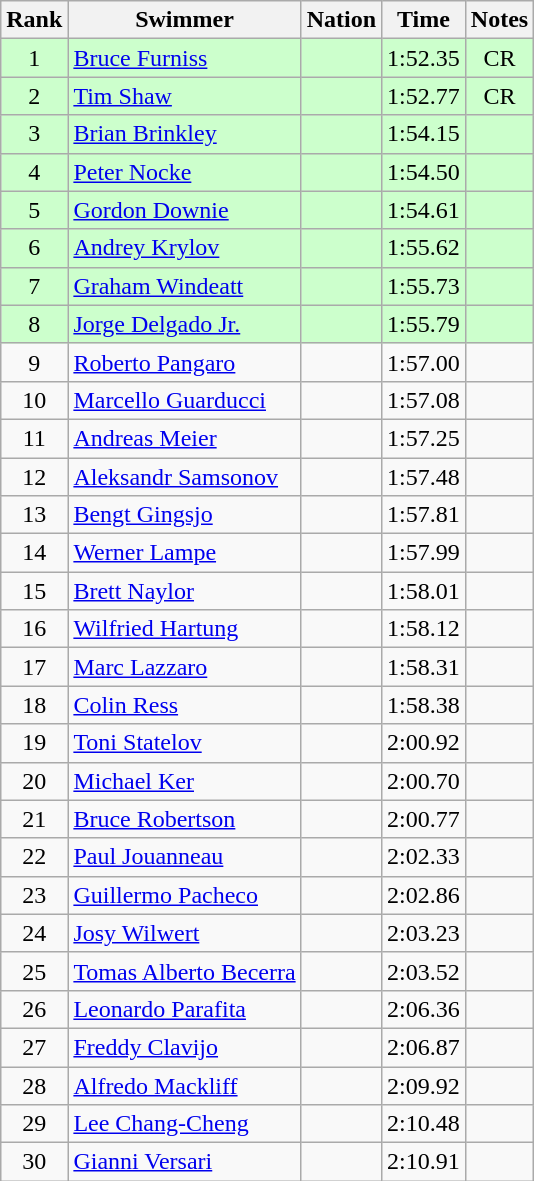<table class="wikitable sortable" style="text-align:center">
<tr>
<th>Rank</th>
<th>Swimmer</th>
<th>Nation</th>
<th>Time</th>
<th>Notes</th>
</tr>
<tr bgcolor=ccffcc>
<td>1</td>
<td align=left><a href='#'>Bruce Furniss</a></td>
<td align=left></td>
<td>1:52.35</td>
<td>CR</td>
</tr>
<tr bgcolor=ccffcc>
<td>2</td>
<td align=left><a href='#'>Tim Shaw</a></td>
<td align=left></td>
<td>1:52.77</td>
<td>CR</td>
</tr>
<tr bgcolor=ccffcc>
<td>3</td>
<td align=left><a href='#'>Brian Brinkley</a></td>
<td align=left></td>
<td>1:54.15</td>
<td></td>
</tr>
<tr bgcolor=ccffcc>
<td>4</td>
<td align=left><a href='#'>Peter Nocke</a></td>
<td align=left></td>
<td>1:54.50</td>
<td></td>
</tr>
<tr bgcolor=ccffcc>
<td>5</td>
<td align=left><a href='#'>Gordon Downie</a></td>
<td align=left></td>
<td>1:54.61</td>
<td></td>
</tr>
<tr bgcolor=ccffcc>
<td>6</td>
<td align=left><a href='#'>Andrey Krylov</a></td>
<td align=left></td>
<td>1:55.62</td>
<td></td>
</tr>
<tr bgcolor=ccffcc>
<td>7</td>
<td align=left><a href='#'>Graham Windeatt</a></td>
<td align=left></td>
<td>1:55.73</td>
<td></td>
</tr>
<tr bgcolor=ccffcc>
<td>8</td>
<td align=left><a href='#'>Jorge Delgado Jr.</a></td>
<td align=left></td>
<td>1:55.79</td>
<td></td>
</tr>
<tr>
<td>9</td>
<td align=left><a href='#'>Roberto Pangaro</a></td>
<td align=left></td>
<td>1:57.00</td>
<td></td>
</tr>
<tr>
<td>10</td>
<td align=left><a href='#'>Marcello Guarducci</a></td>
<td align=left></td>
<td>1:57.08</td>
<td></td>
</tr>
<tr>
<td>11</td>
<td align=left><a href='#'>Andreas Meier</a></td>
<td align=left></td>
<td>1:57.25</td>
<td></td>
</tr>
<tr>
<td>12</td>
<td align=left><a href='#'>Aleksandr Samsonov</a></td>
<td align=left></td>
<td>1:57.48</td>
<td></td>
</tr>
<tr>
<td>13</td>
<td align=left><a href='#'>Bengt Gingsjo</a></td>
<td align=left></td>
<td>1:57.81</td>
<td></td>
</tr>
<tr>
<td>14</td>
<td align=left><a href='#'>Werner Lampe</a></td>
<td align=left></td>
<td>1:57.99</td>
<td></td>
</tr>
<tr>
<td>15</td>
<td align=left><a href='#'>Brett Naylor</a></td>
<td align=left></td>
<td>1:58.01</td>
<td></td>
</tr>
<tr>
<td>16</td>
<td align=left><a href='#'>Wilfried Hartung</a></td>
<td align=left></td>
<td>1:58.12</td>
<td></td>
</tr>
<tr>
<td>17</td>
<td align=left><a href='#'>Marc Lazzaro</a></td>
<td align=left></td>
<td>1:58.31</td>
<td></td>
</tr>
<tr>
<td>18</td>
<td align=left><a href='#'>Colin Ress</a></td>
<td align=left></td>
<td>1:58.38</td>
<td></td>
</tr>
<tr>
<td>19</td>
<td align=left><a href='#'>Toni Statelov</a></td>
<td align=left></td>
<td>2:00.92</td>
<td></td>
</tr>
<tr>
<td>20</td>
<td align=left><a href='#'>Michael Ker</a></td>
<td align=left></td>
<td>2:00.70</td>
<td></td>
</tr>
<tr>
<td>21</td>
<td align=left><a href='#'>Bruce Robertson</a></td>
<td align=left></td>
<td>2:00.77</td>
<td></td>
</tr>
<tr>
<td>22</td>
<td align=left><a href='#'>Paul Jouanneau</a></td>
<td align=left></td>
<td>2:02.33</td>
<td></td>
</tr>
<tr>
<td>23</td>
<td align=left><a href='#'>Guillermo Pacheco</a></td>
<td align=left></td>
<td>2:02.86</td>
<td></td>
</tr>
<tr>
<td>24</td>
<td align=left><a href='#'>Josy Wilwert</a></td>
<td align=left></td>
<td>2:03.23</td>
<td></td>
</tr>
<tr>
<td>25</td>
<td align=left><a href='#'>Tomas Alberto Becerra</a></td>
<td align=left></td>
<td>2:03.52</td>
<td></td>
</tr>
<tr>
<td>26</td>
<td align=left><a href='#'>Leonardo Parafita</a></td>
<td align=left></td>
<td>2:06.36</td>
<td></td>
</tr>
<tr>
<td>27</td>
<td align=left><a href='#'>Freddy Clavijo</a></td>
<td align=left></td>
<td>2:06.87</td>
<td></td>
</tr>
<tr>
<td>28</td>
<td align=left><a href='#'>Alfredo Mackliff</a></td>
<td align=left></td>
<td>2:09.92</td>
<td></td>
</tr>
<tr>
<td>29</td>
<td align=left><a href='#'>Lee Chang-Cheng</a></td>
<td align=left></td>
<td>2:10.48</td>
<td></td>
</tr>
<tr>
<td>30</td>
<td align=left><a href='#'>Gianni Versari</a></td>
<td align=left></td>
<td>2:10.91</td>
<td></td>
</tr>
</table>
